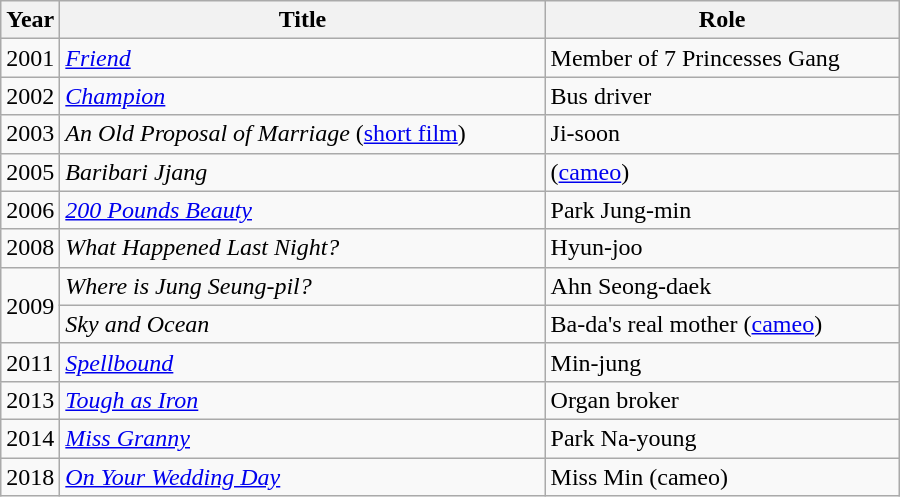<table class="wikitable" style="width:600px">
<tr>
<th width=10>Year</th>
<th>Title</th>
<th>Role</th>
</tr>
<tr>
<td>2001</td>
<td><em><a href='#'>Friend</a></em></td>
<td>Member of 7 Princesses Gang</td>
</tr>
<tr>
<td>2002</td>
<td><em><a href='#'>Champion</a></em></td>
<td>Bus driver</td>
</tr>
<tr>
<td>2003</td>
<td><em>An Old Proposal of Marriage</em> (<a href='#'>short film</a>)</td>
<td>Ji-soon</td>
</tr>
<tr>
<td>2005</td>
<td><em>Baribari Jjang</em></td>
<td>(<a href='#'>cameo</a>)</td>
</tr>
<tr>
<td>2006</td>
<td><em><a href='#'>200 Pounds Beauty</a></em></td>
<td>Park Jung-min</td>
</tr>
<tr>
<td>2008</td>
<td><em>What Happened Last Night?</em></td>
<td>Hyun-joo</td>
</tr>
<tr>
<td rowspan=2>2009</td>
<td><em>Where is Jung Seung-pil?</em> </td>
<td>Ahn Seong-daek</td>
</tr>
<tr>
<td><em>Sky and Ocean</em></td>
<td>Ba-da's real mother (<a href='#'>cameo</a>)</td>
</tr>
<tr>
<td>2011</td>
<td><em><a href='#'>Spellbound</a></em></td>
<td>Min-jung</td>
</tr>
<tr>
<td>2013</td>
<td><em><a href='#'>Tough as Iron</a></em></td>
<td>Organ broker</td>
</tr>
<tr>
<td>2014</td>
<td><em><a href='#'>Miss Granny</a></em></td>
<td>Park Na-young</td>
</tr>
<tr>
<td>2018</td>
<td><em><a href='#'>On Your Wedding Day</a></em></td>
<td>Miss Min (cameo)</td>
</tr>
</table>
